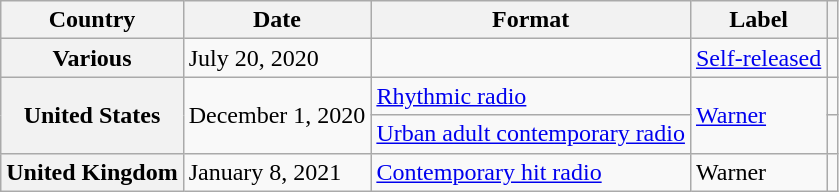<table class="wikitable plainrowheaders">
<tr>
<th>Country</th>
<th>Date</th>
<th>Format</th>
<th>Label</th>
<th></th>
</tr>
<tr>
<th scope="row">Various</th>
<td>July 20, 2020</td>
<td></td>
<td><a href='#'>Self-released</a></td>
<td></td>
</tr>
<tr>
<th scope="row" rowspan="2">United States</th>
<td rowspan="2">December 1, 2020</td>
<td><a href='#'>Rhythmic radio</a></td>
<td rowspan="2"><a href='#'>Warner</a></td>
<td></td>
</tr>
<tr>
<td><a href='#'>Urban adult contemporary radio</a></td>
<td></td>
</tr>
<tr>
<th scope="row">United Kingdom</th>
<td>January 8, 2021</td>
<td><a href='#'>Contemporary hit radio</a></td>
<td>Warner</td>
<td></td>
</tr>
</table>
